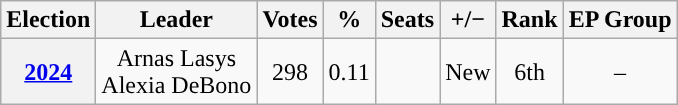<table class="wikitable" style="text-align:center">
<tr>
<th>Election</th>
<th>Leader</th>
<th>Votes</th>
<th>%</th>
<th>Seats</th>
<th>+/−</th>
<th>Rank</th>
<th>EP Group</th>
</tr>
<tr>
<th><a href='#'>2024</a></th>
<td>Arnas Lasys<br>Alexia DeBono</td>
<td>298</td>
<td>0.11</td>
<td></td>
<td>New</td>
<td> 6th</td>
<td>–</td>
</tr>
</table>
